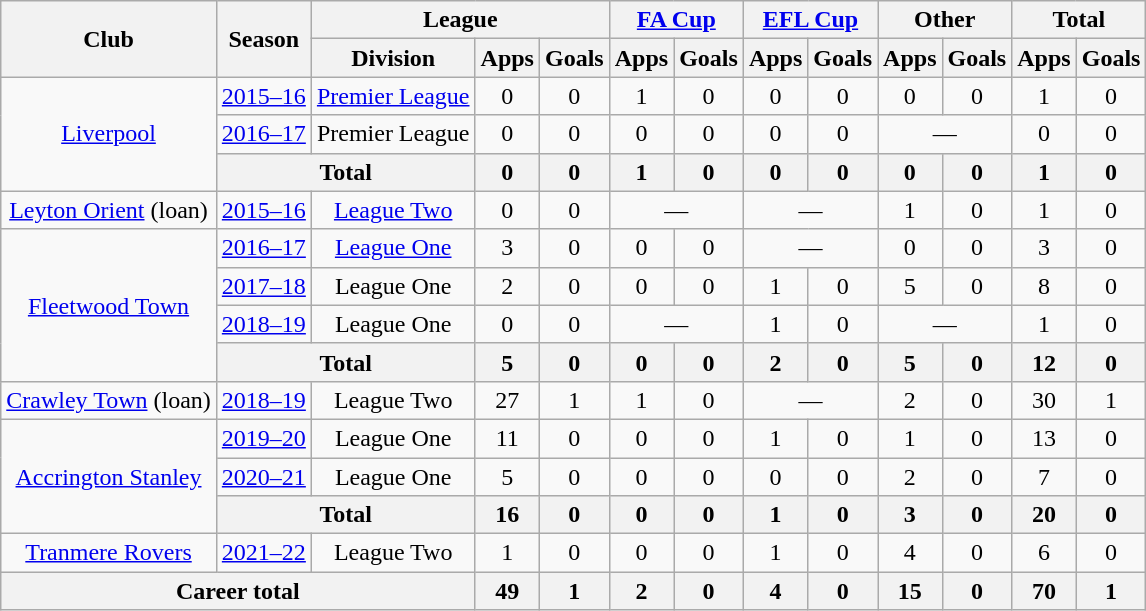<table class=wikitable style=text-align:center>
<tr>
<th rowspan=2>Club</th>
<th rowspan=2>Season</th>
<th colspan=3>League</th>
<th colspan=2><a href='#'>FA Cup</a></th>
<th colspan=2><a href='#'>EFL Cup</a></th>
<th colspan=2>Other</th>
<th colspan=2>Total</th>
</tr>
<tr>
<th>Division</th>
<th>Apps</th>
<th>Goals</th>
<th>Apps</th>
<th>Goals</th>
<th>Apps</th>
<th>Goals</th>
<th>Apps</th>
<th>Goals</th>
<th>Apps</th>
<th>Goals</th>
</tr>
<tr>
<td rowspan=3><a href='#'>Liverpool</a></td>
<td><a href='#'>2015–16</a></td>
<td><a href='#'>Premier League</a></td>
<td>0</td>
<td>0</td>
<td>1</td>
<td>0</td>
<td>0</td>
<td>0</td>
<td>0</td>
<td>0</td>
<td>1</td>
<td>0</td>
</tr>
<tr>
<td><a href='#'>2016–17</a></td>
<td>Premier League</td>
<td>0</td>
<td>0</td>
<td>0</td>
<td>0</td>
<td>0</td>
<td>0</td>
<td colspan=2>—</td>
<td>0</td>
<td>0</td>
</tr>
<tr>
<th colspan=2>Total</th>
<th>0</th>
<th>0</th>
<th>1</th>
<th>0</th>
<th>0</th>
<th>0</th>
<th>0</th>
<th>0</th>
<th>1</th>
<th>0</th>
</tr>
<tr>
<td><a href='#'>Leyton Orient</a> (loan)</td>
<td><a href='#'>2015–16</a></td>
<td><a href='#'>League Two</a></td>
<td>0</td>
<td>0</td>
<td colspan=2>—</td>
<td colspan=2>—</td>
<td>1</td>
<td>0</td>
<td>1</td>
<td>0</td>
</tr>
<tr>
<td rowspan=4><a href='#'>Fleetwood Town</a></td>
<td><a href='#'>2016–17</a></td>
<td><a href='#'>League One</a></td>
<td>3</td>
<td>0</td>
<td>0</td>
<td>0</td>
<td colspan=2>—</td>
<td>0</td>
<td>0</td>
<td>3</td>
<td>0</td>
</tr>
<tr>
<td><a href='#'>2017–18</a></td>
<td>League One</td>
<td>2</td>
<td>0</td>
<td>0</td>
<td>0</td>
<td>1</td>
<td>0</td>
<td>5</td>
<td>0</td>
<td>8</td>
<td>0</td>
</tr>
<tr>
<td><a href='#'>2018–19</a></td>
<td>League One</td>
<td>0</td>
<td>0</td>
<td colspan=2>—</td>
<td>1</td>
<td>0</td>
<td colspan=2>—</td>
<td>1</td>
<td>0</td>
</tr>
<tr>
<th colspan=2>Total</th>
<th>5</th>
<th>0</th>
<th>0</th>
<th>0</th>
<th>2</th>
<th>0</th>
<th>5</th>
<th>0</th>
<th>12</th>
<th>0</th>
</tr>
<tr>
<td><a href='#'>Crawley Town</a> (loan)</td>
<td><a href='#'>2018–19</a></td>
<td>League Two</td>
<td>27</td>
<td>1</td>
<td>1</td>
<td>0</td>
<td colspan=2>—</td>
<td>2</td>
<td>0</td>
<td>30</td>
<td>1</td>
</tr>
<tr>
<td rowspan=3><a href='#'>Accrington Stanley</a></td>
<td><a href='#'>2019–20</a></td>
<td>League One</td>
<td>11</td>
<td>0</td>
<td>0</td>
<td>0</td>
<td>1</td>
<td>0</td>
<td>1</td>
<td>0</td>
<td>13</td>
<td>0</td>
</tr>
<tr>
<td><a href='#'>2020–21</a></td>
<td>League One</td>
<td>5</td>
<td>0</td>
<td>0</td>
<td>0</td>
<td>0</td>
<td>0</td>
<td>2</td>
<td>0</td>
<td>7</td>
<td>0</td>
</tr>
<tr>
<th colspan=2>Total</th>
<th>16</th>
<th>0</th>
<th>0</th>
<th>0</th>
<th>1</th>
<th>0</th>
<th>3</th>
<th>0</th>
<th>20</th>
<th>0</th>
</tr>
<tr>
<td><a href='#'>Tranmere Rovers</a></td>
<td><a href='#'>2021–22</a></td>
<td>League Two</td>
<td>1</td>
<td>0</td>
<td>0</td>
<td>0</td>
<td>1</td>
<td>0</td>
<td>4</td>
<td>0</td>
<td>6</td>
<td>0</td>
</tr>
<tr>
<th colspan=3>Career total</th>
<th>49</th>
<th>1</th>
<th>2</th>
<th>0</th>
<th>4</th>
<th>0</th>
<th>15</th>
<th>0</th>
<th>70</th>
<th>1</th>
</tr>
</table>
